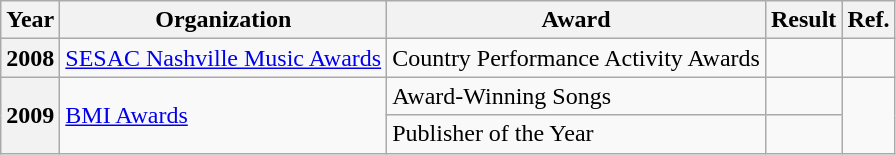<table class="wikitable">
<tr>
<th>Year</th>
<th>Organization</th>
<th>Award</th>
<th>Result</th>
<th>Ref.</th>
</tr>
<tr>
<th scope="row" rowspan="1">2008</th>
<td><a href='#'>SESAC Nashville Music Awards</a></td>
<td>Country Performance Activity Awards</td>
<td></td>
<td></td>
</tr>
<tr>
<th scope="row" rowspan="2">2009</th>
<td rowspan=2><a href='#'>BMI Awards</a></td>
<td>Award-Winning Songs</td>
<td></td>
<td rowspan=2></td>
</tr>
<tr>
<td>Publisher of the Year</td>
<td></td>
</tr>
</table>
